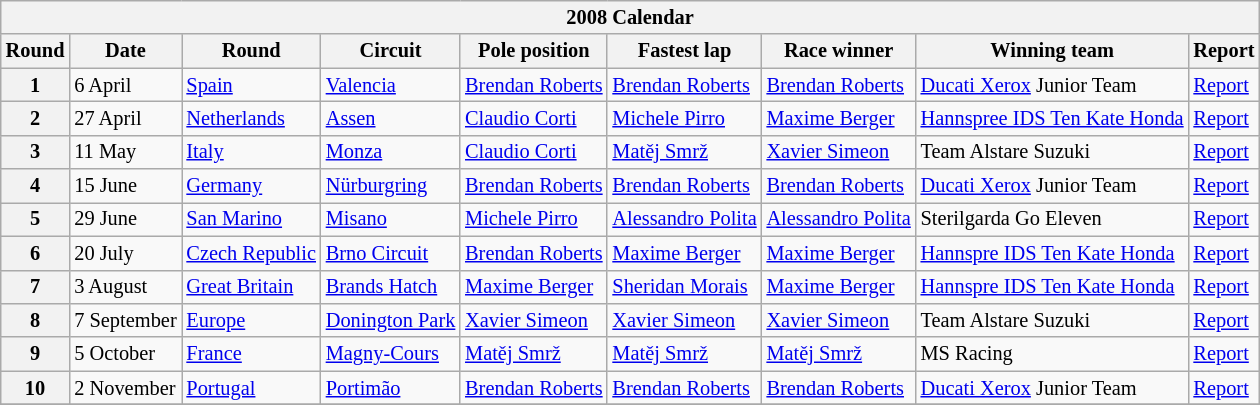<table class="wikitable" style="font-size: 85%; text-align: left">
<tr>
<th colspan=9>2008 Calendar</th>
</tr>
<tr>
<th>Round</th>
<th>Date</th>
<th>Round</th>
<th>Circuit</th>
<th>Pole position</th>
<th>Fastest lap</th>
<th>Race winner</th>
<th>Winning team</th>
<th>Report</th>
</tr>
<tr>
<th>1</th>
<td>6 April</td>
<td> <a href='#'>Spain</a></td>
<td><a href='#'>Valencia</a></td>
<td> <a href='#'>Brendan Roberts</a></td>
<td> <a href='#'>Brendan Roberts</a></td>
<td> <a href='#'>Brendan Roberts</a></td>
<td><a href='#'>Ducati Xerox</a> Junior Team</td>
<td><a href='#'>Report</a></td>
</tr>
<tr>
<th>2</th>
<td>27 April</td>
<td> <a href='#'>Netherlands</a></td>
<td><a href='#'>Assen</a></td>
<td> <a href='#'>Claudio Corti</a></td>
<td> <a href='#'>Michele Pirro</a></td>
<td> <a href='#'>Maxime Berger</a></td>
<td><a href='#'>Hannspree IDS Ten Kate Honda</a></td>
<td><a href='#'>Report</a></td>
</tr>
<tr>
<th>3</th>
<td>11 May</td>
<td> <a href='#'>Italy</a></td>
<td><a href='#'>Monza</a></td>
<td> <a href='#'>Claudio Corti</a></td>
<td> <a href='#'>Matěj Smrž</a></td>
<td> <a href='#'>Xavier Simeon</a></td>
<td>Team Alstare Suzuki</td>
<td><a href='#'>Report</a></td>
</tr>
<tr>
<th>4</th>
<td>15 June</td>
<td> <a href='#'>Germany</a></td>
<td><a href='#'>Nürburgring</a></td>
<td> <a href='#'>Brendan Roberts</a></td>
<td> <a href='#'>Brendan Roberts</a></td>
<td> <a href='#'>Brendan Roberts</a></td>
<td><a href='#'>Ducati Xerox</a> Junior Team</td>
<td><a href='#'>Report</a></td>
</tr>
<tr>
<th>5</th>
<td>29 June</td>
<td> <a href='#'>San Marino</a></td>
<td><a href='#'>Misano</a></td>
<td> <a href='#'>Michele Pirro</a></td>
<td> <a href='#'>Alessandro Polita</a></td>
<td> <a href='#'>Alessandro Polita</a></td>
<td>Sterilgarda Go Eleven</td>
<td><a href='#'>Report</a></td>
</tr>
<tr>
<th>6</th>
<td>20 July</td>
<td> <a href='#'>Czech Republic</a></td>
<td><a href='#'>Brno Circuit</a></td>
<td> <a href='#'>Brendan Roberts</a></td>
<td> <a href='#'>Maxime Berger</a></td>
<td> <a href='#'>Maxime Berger</a></td>
<td><a href='#'>Hannspre IDS Ten Kate Honda</a></td>
<td><a href='#'>Report</a></td>
</tr>
<tr>
<th>7</th>
<td>3 August</td>
<td> <a href='#'>Great Britain</a></td>
<td><a href='#'>Brands Hatch</a></td>
<td> <a href='#'>Maxime Berger</a></td>
<td> <a href='#'>Sheridan Morais</a></td>
<td> <a href='#'>Maxime Berger</a></td>
<td><a href='#'>Hannspre IDS Ten Kate Honda</a></td>
<td><a href='#'>Report</a></td>
</tr>
<tr>
<th>8</th>
<td>7 September</td>
<td> <a href='#'>Europe</a></td>
<td><a href='#'>Donington Park</a></td>
<td> <a href='#'>Xavier Simeon</a></td>
<td> <a href='#'>Xavier Simeon</a></td>
<td> <a href='#'>Xavier Simeon</a></td>
<td>Team Alstare Suzuki</td>
<td><a href='#'>Report</a></td>
</tr>
<tr>
<th>9</th>
<td>5 October</td>
<td> <a href='#'>France</a></td>
<td><a href='#'>Magny-Cours</a></td>
<td> <a href='#'>Matěj Smrž</a></td>
<td> <a href='#'>Matěj Smrž</a></td>
<td> <a href='#'>Matěj Smrž</a></td>
<td>MS Racing</td>
<td><a href='#'>Report</a></td>
</tr>
<tr>
<th>10</th>
<td>2 November</td>
<td> <a href='#'>Portugal</a></td>
<td><a href='#'>Portimão</a></td>
<td> <a href='#'>Brendan Roberts</a></td>
<td> <a href='#'>Brendan Roberts</a></td>
<td> <a href='#'>Brendan Roberts</a></td>
<td><a href='#'>Ducati Xerox</a> Junior Team</td>
<td><a href='#'>Report</a></td>
</tr>
<tr>
</tr>
</table>
